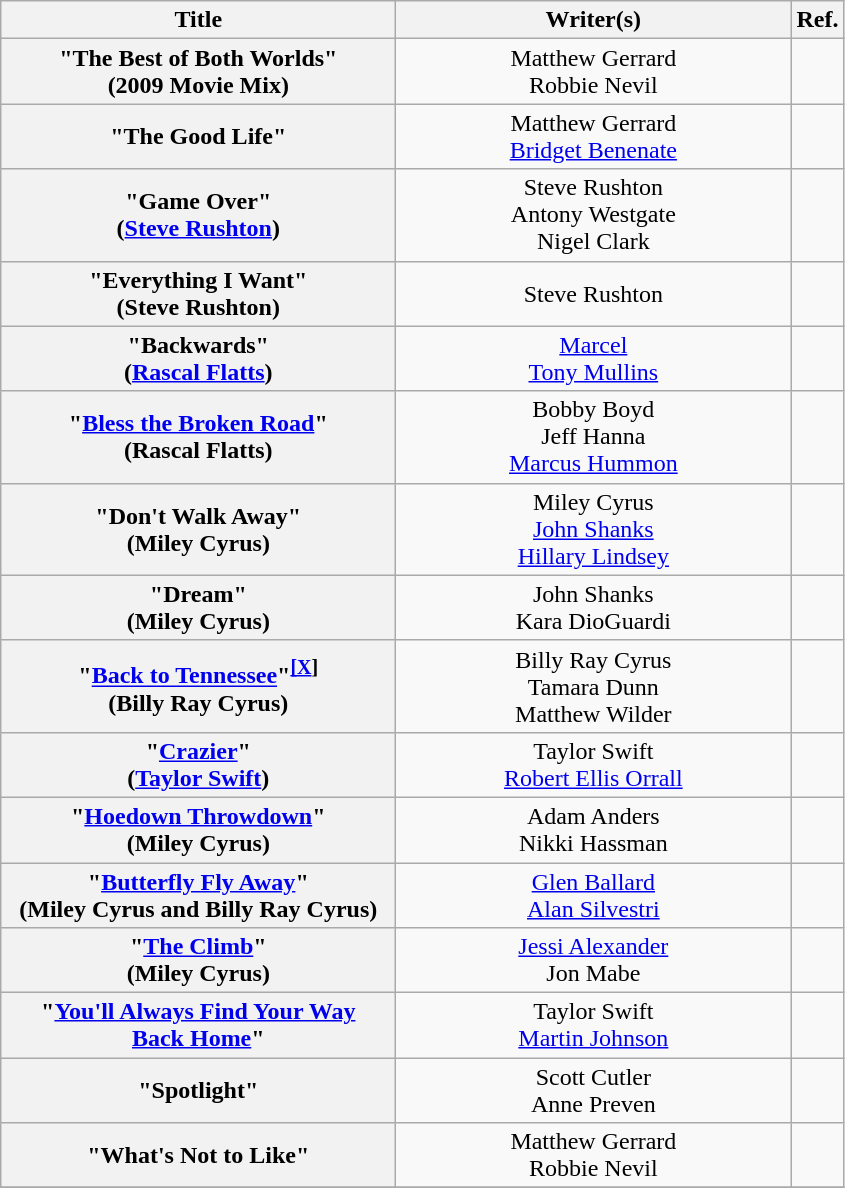<table class="wikitable sortable plainrowheaders" style="text-align:center;">
<tr>
<th scope="col" style="width:16em;">Title</th>
<th scope="col" style="width:16em;" class="unsortable">Writer(s)</th>
<th scope="col" class="unsortable">Ref.</th>
</tr>
<tr>
<th scope="row">"The Best of Both Worlds" <br> (2009 Movie Mix)</th>
<td>Matthew Gerrard <br> Robbie Nevil</td>
<td></td>
</tr>
<tr>
<th scope="row">"The Good Life"</th>
<td>Matthew Gerrard <br> <a href='#'>Bridget Benenate</a></td>
<td></td>
</tr>
<tr>
<th scope="row">"Game Over" <br> <span>(<a href='#'>Steve Rushton</a>)</span></th>
<td>Steve Rushton <br> Antony Westgate <br> Nigel Clark</td>
<td></td>
</tr>
<tr>
<th scope="row">"Everything I Want" <br> <span>(Steve Rushton)</span></th>
<td>Steve Rushton</td>
<td></td>
</tr>
<tr>
<th scope="row">"Backwards" <br> <span>(<a href='#'>Rascal Flatts</a>)</span></th>
<td><a href='#'>Marcel</a> <br> <a href='#'>Tony Mullins</a></td>
<td></td>
</tr>
<tr>
<th scope="row">"<a href='#'>Bless the Broken Road</a>" <br> <span>(Rascal Flatts)</span></th>
<td>Bobby Boyd <br> Jeff Hanna <br> <a href='#'>Marcus Hummon</a></td>
<td></td>
</tr>
<tr>
<th scope="row">"Don't Walk Away" <br> <span>(Miley Cyrus)</span></th>
<td>Miley Cyrus <br> <a href='#'>John Shanks</a> <br> <a href='#'>Hillary Lindsey</a></td>
<td></td>
</tr>
<tr>
<th scope="row">"Dream" <br> <span>(Miley Cyrus)</span></th>
<td>John Shanks <br> Kara DioGuardi</td>
<td></td>
</tr>
<tr>
<th scope="row">"<a href='#'>Back to Tennessee</a>"<sup><a href='#'>[X</a>]</sup> <br> <span>(Billy Ray Cyrus)</span></th>
<td>Billy Ray Cyrus <br> Tamara Dunn <br> Matthew Wilder</td>
<td></td>
</tr>
<tr>
<th scope="row">"<a href='#'>Crazier</a>" <br> <span>(<a href='#'>Taylor Swift</a>)</span></th>
<td>Taylor Swift <br> <a href='#'>Robert Ellis Orrall</a></td>
<td></td>
</tr>
<tr>
<th scope="row">"<a href='#'>Hoedown Throwdown</a>" <br> <span>(Miley Cyrus)</span></th>
<td>Adam Anders <br> Nikki Hassman</td>
<td></td>
</tr>
<tr>
<th scope="row">"<a href='#'>Butterfly Fly Away</a>" <br> <span>(Miley Cyrus and Billy Ray Cyrus)</span></th>
<td><a href='#'>Glen Ballard</a> <br><a href='#'>Alan Silvestri</a></td>
<td></td>
</tr>
<tr>
<th scope="row">"<a href='#'>The Climb</a>" <br> <span>(Miley Cyrus)</span></th>
<td><a href='#'>Jessi Alexander</a> <br> Jon Mabe</td>
<td></td>
</tr>
<tr>
<th scope="row">"<a href='#'>You'll Always Find Your Way <br> Back Home</a>"</th>
<td>Taylor Swift <br> <a href='#'>Martin Johnson</a></td>
<td></td>
</tr>
<tr>
<th scope="row">"Spotlight"</th>
<td>Scott Cutler <br> Anne Preven</td>
<td></td>
</tr>
<tr>
<th scope="row">"What's Not to Like"</th>
<td>Matthew Gerrard <br> Robbie Nevil</td>
<td></td>
</tr>
<tr>
</tr>
</table>
